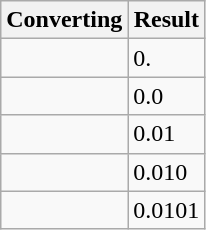<table class="wikitable">
<tr>
<th>Converting</th>
<th>Result</th>
</tr>
<tr>
<td></td>
<td>0.</td>
</tr>
<tr>
<td></td>
<td>0.0</td>
</tr>
<tr>
<td></td>
<td>0.01</td>
</tr>
<tr>
<td></td>
<td>0.010</td>
</tr>
<tr>
<td></td>
<td>0.0101</td>
</tr>
</table>
